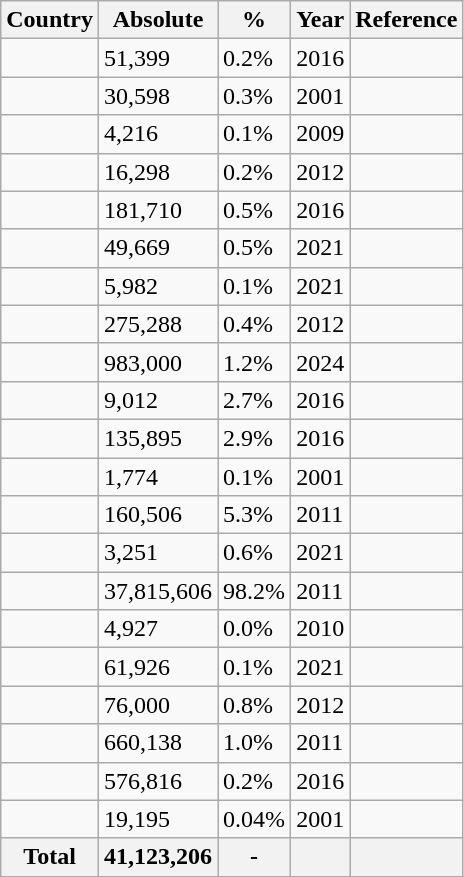<table class="wikitable sortable">
<tr>
<th>Country</th>
<th>Absolute</th>
<th>%</th>
<th>Year</th>
<th>Reference</th>
</tr>
<tr>
<td></td>
<td>51,399</td>
<td>0.2%</td>
<td>2016</td>
<td></td>
</tr>
<tr>
<td></td>
<td>30,598</td>
<td>0.3%</td>
<td>2001</td>
<td></td>
</tr>
<tr>
<td></td>
<td>4,216</td>
<td>0.1%</td>
<td>2009</td>
<td></td>
</tr>
<tr>
<td></td>
<td>16,298</td>
<td>0.2%</td>
<td>2012</td>
<td></td>
</tr>
<tr>
<td></td>
<td>181,710</td>
<td>0.5%</td>
<td>2016</td>
<td></td>
</tr>
<tr>
<td></td>
<td colspan="1" rowspan="1">49,669</td>
<td colspan="1" rowspan="1">0.5%</td>
<td>2021</td>
<td></td>
</tr>
<tr>
<td></td>
<td>5,982</td>
<td>0.1%</td>
<td>2021</td>
<td></td>
</tr>
<tr>
<td></td>
<td>275,288</td>
<td>0.4%</td>
<td>2012</td>
<td></td>
</tr>
<tr>
<td></td>
<td>983,000</td>
<td>1.2%</td>
<td>2024</td>
<td></td>
</tr>
<tr>
<td></td>
<td>9,012</td>
<td>2.7%</td>
<td>2016</td>
<td></td>
</tr>
<tr>
<td></td>
<td>135,895</td>
<td>2.9%</td>
<td>2016</td>
<td></td>
</tr>
<tr>
<td></td>
<td>1,774</td>
<td>0.1%</td>
<td>2001</td>
<td></td>
</tr>
<tr>
<td></td>
<td>160,506</td>
<td>5.3%</td>
<td>2011</td>
<td></td>
</tr>
<tr>
<td></td>
<td>3,251</td>
<td>0.6%</td>
<td>2021</td>
<td></td>
</tr>
<tr>
<td></td>
<td>37,815,606</td>
<td>98.2%</td>
<td>2011</td>
<td></td>
</tr>
<tr>
<td></td>
<td>4,927</td>
<td>0.0%</td>
<td>2010</td>
<td></td>
</tr>
<tr>
<td></td>
<td>61,926</td>
<td>0.1%</td>
<td>2021</td>
<td></td>
</tr>
<tr>
<td></td>
<td>76,000</td>
<td>0.8%</td>
<td>2012</td>
<td></td>
</tr>
<tr>
<td></td>
<td>660,138</td>
<td>1.0%</td>
<td>2011</td>
<td></td>
</tr>
<tr>
<td></td>
<td>576,816</td>
<td>0.2%</td>
<td>2016</td>
<td></td>
</tr>
<tr>
<td></td>
<td>19,195</td>
<td>0.04%</td>
<td>2001</td>
<td></td>
</tr>
<tr>
<th>Total</th>
<th>41,123,206</th>
<th>-</th>
<th></th>
<th></th>
</tr>
</table>
